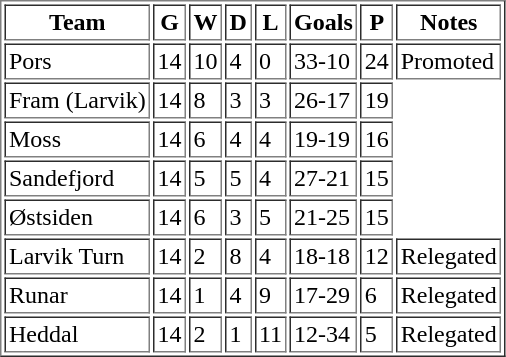<table border="1" cellpadding="2">
<tr>
<th>Team</th>
<th>G</th>
<th>W</th>
<th>D</th>
<th>L</th>
<th>Goals</th>
<th>P</th>
<th>Notes</th>
</tr>
<tr>
<td>Pors</td>
<td>14</td>
<td>10</td>
<td>4</td>
<td>0</td>
<td>33-10</td>
<td>24</td>
<td>Promoted</td>
</tr>
<tr>
<td>Fram (Larvik)</td>
<td>14</td>
<td>8</td>
<td>3</td>
<td>3</td>
<td>26-17</td>
<td>19</td>
</tr>
<tr>
<td>Moss</td>
<td>14</td>
<td>6</td>
<td>4</td>
<td>4</td>
<td>19-19</td>
<td>16</td>
</tr>
<tr>
<td>Sandefjord</td>
<td>14</td>
<td>5</td>
<td>5</td>
<td>4</td>
<td>27-21</td>
<td>15</td>
</tr>
<tr>
<td>Østsiden</td>
<td>14</td>
<td>6</td>
<td>3</td>
<td>5</td>
<td>21-25</td>
<td>15</td>
</tr>
<tr>
<td>Larvik Turn</td>
<td>14</td>
<td>2</td>
<td>8</td>
<td>4</td>
<td>18-18</td>
<td>12</td>
<td>Relegated</td>
</tr>
<tr>
<td>Runar</td>
<td>14</td>
<td>1</td>
<td>4</td>
<td>9</td>
<td>17-29</td>
<td>6</td>
<td>Relegated</td>
</tr>
<tr>
<td>Heddal</td>
<td>14</td>
<td>2</td>
<td>1</td>
<td>11</td>
<td>12-34</td>
<td>5</td>
<td>Relegated</td>
</tr>
</table>
